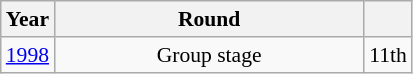<table class="wikitable" style="text-align: center; font-size:90%">
<tr>
<th>Year</th>
<th style="width:200px">Round</th>
<th></th>
</tr>
<tr>
<td><a href='#'>1998</a></td>
<td>Group stage</td>
<td>11th</td>
</tr>
</table>
